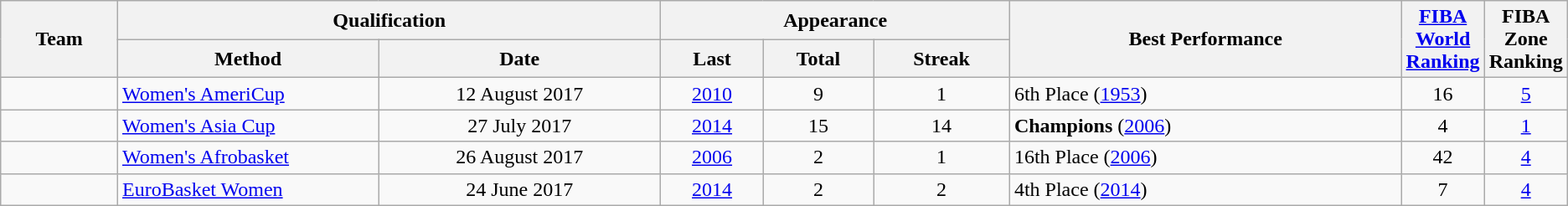<table class="wikitable sortable">
<tr>
<th rowspan=2>Team</th>
<th colspan=2>Qualification</th>
<th colspan=3>Appearance</th>
<th width=25% rowspan=2>Best Performance</th>
<th width=1% rowspan=2><a href='#'>FIBA World Ranking</a></th>
<th width=1% rowspan=2>FIBA Zone Ranking</th>
</tr>
<tr>
<th width=200px>Method</th>
<th>Date</th>
<th>Last</th>
<th>Total</th>
<th>Streak</th>
</tr>
<tr>
<td></td>
<td><a href='#'>Women's AmeriCup</a></td>
<td align=center>12 August 2017</td>
<td align=center><a href='#'>2010</a></td>
<td align=center>9</td>
<td align=center>1</td>
<td>6th Place (<a href='#'>1953</a>)</td>
<td align=center>16</td>
<td align=center><a href='#'>5</a></td>
</tr>
<tr>
<td></td>
<td><a href='#'>Women's Asia Cup</a></td>
<td align=center>27 July 2017</td>
<td align=center><a href='#'>2014</a></td>
<td align=center>15</td>
<td align=center>14</td>
<td><strong>Champions</strong> (<a href='#'>2006</a>)</td>
<td align=center>4</td>
<td align=center><a href='#'>1</a></td>
</tr>
<tr>
<td></td>
<td><a href='#'>Women's Afrobasket</a></td>
<td align=center>26 August 2017</td>
<td align=center><a href='#'>2006</a></td>
<td align=center>2</td>
<td align=center>1</td>
<td>16th Place (<a href='#'>2006</a>)</td>
<td align=center>42</td>
<td align=center><a href='#'>4</a></td>
</tr>
<tr>
<td></td>
<td><a href='#'>EuroBasket Women</a></td>
<td align=center>24 June 2017</td>
<td align=center><a href='#'>2014</a></td>
<td align=center>2</td>
<td align=center>2</td>
<td>4th Place (<a href='#'>2014</a>)</td>
<td align=center>7</td>
<td align=center><a href='#'>4</a></td>
</tr>
</table>
